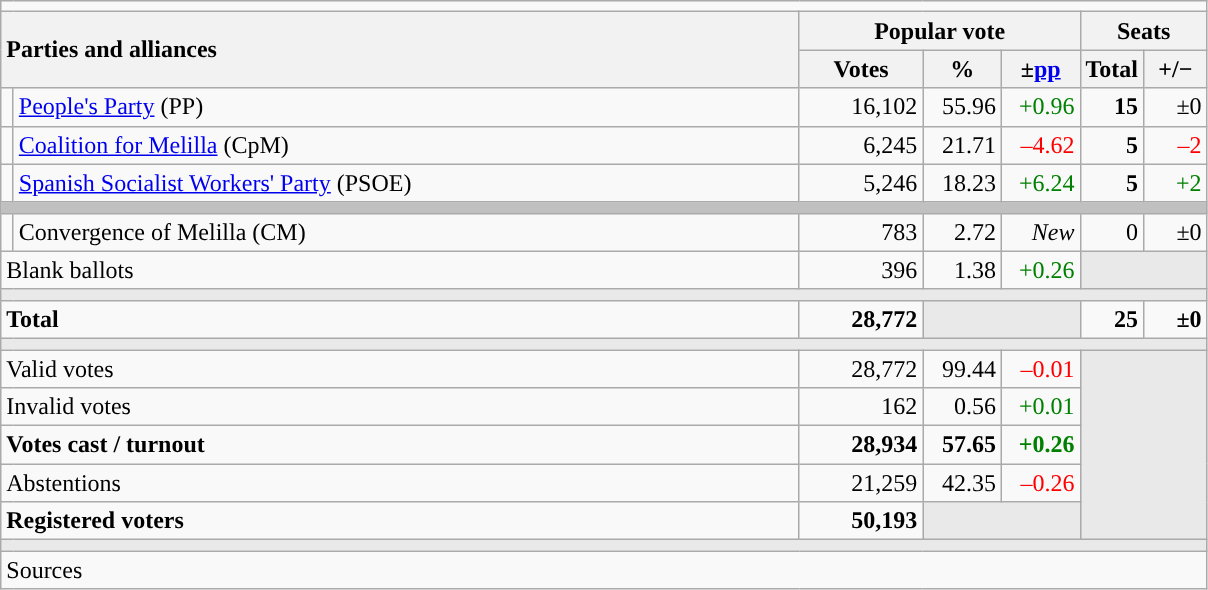<table class="wikitable" style="text-align:right;">
<tr>
<td colspan="7"></td>
</tr>
<tr>
<th style="text-align:left;" rowspan="2" colspan="2" width="525">Parties and alliances</th>
<th colspan="3">Popular vote</th>
<th colspan="2">Seats</th>
</tr>
<tr>
<th width="75">Votes</th>
<th width="45">%</th>
<th width="45">±<a href='#'>pp</a></th>
<th width="35">Total</th>
<th width="35">+/−</th>
</tr>
<tr>
<td width="1" style="color:inherit;background:"></td>
<td align="left"><a href='#'>People's Party</a> (PP)</td>
<td>16,102</td>
<td>55.96</td>
<td style="color:green;">+0.96</td>
<td><strong>15</strong></td>
<td>±0</td>
</tr>
<tr>
<td style="color:inherit;background:"></td>
<td align="left"><a href='#'>Coalition for Melilla</a> (CpM)</td>
<td>6,245</td>
<td>21.71</td>
<td style="color:red;">–4.62</td>
<td><strong>5</strong></td>
<td style="color:red;">–2</td>
</tr>
<tr>
<td style="color:inherit;background:"></td>
<td align="left"><a href='#'>Spanish Socialist Workers' Party</a> (PSOE)</td>
<td>5,246</td>
<td>18.23</td>
<td style="color:green;">+6.24</td>
<td><strong>5</strong></td>
<td style="color:green;">+2</td>
</tr>
<tr>
<td colspan="7" bgcolor="#C0C0C0"></td>
</tr>
<tr>
<td style="color:inherit;background:"></td>
<td align="left">Convergence of Melilla (CM)</td>
<td>783</td>
<td>2.72</td>
<td><em>New</em></td>
<td>0</td>
<td>±0</td>
</tr>
<tr>
<td align="left" colspan="2">Blank ballots</td>
<td>396</td>
<td>1.38</td>
<td style="color:green;">+0.26</td>
<td bgcolor="#E9E9E9" colspan="2"></td>
</tr>
<tr>
<td colspan="7" bgcolor="#E9E9E9"></td>
</tr>
<tr style="font-weight:bold;">
<td align="left" colspan="2">Total</td>
<td>28,772</td>
<td bgcolor="#E9E9E9" colspan="2"></td>
<td>25</td>
<td>±0</td>
</tr>
<tr>
<td colspan="7" bgcolor="#E9E9E9"></td>
</tr>
<tr>
<td align="left" colspan="2">Valid votes</td>
<td>28,772</td>
<td>99.44</td>
<td style="color:red;">–0.01</td>
<td bgcolor="#E9E9E9" colspan="2" rowspan="5"></td>
</tr>
<tr>
<td align="left" colspan="2">Invalid votes</td>
<td>162</td>
<td>0.56</td>
<td style="color:green;">+0.01</td>
</tr>
<tr style="font-weight:bold;">
<td align="left" colspan="2">Votes cast / turnout</td>
<td>28,934</td>
<td>57.65</td>
<td style="color:green;">+0.26</td>
</tr>
<tr>
<td align="left" colspan="2">Abstentions</td>
<td>21,259</td>
<td>42.35</td>
<td style="color:red;">–0.26</td>
</tr>
<tr style="font-weight:bold;">
<td align="left" colspan="2">Registered voters</td>
<td>50,193</td>
<td bgcolor="#E9E9E9" colspan="2"></td>
</tr>
<tr>
<td colspan="7" bgcolor="#E9E9E9"></td>
</tr>
<tr>
<td align="left" colspan="7">Sources</td>
</tr>
</table>
